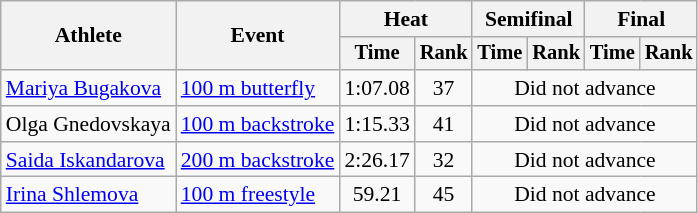<table class=wikitable style="font-size:90%">
<tr>
<th rowspan="2">Athlete</th>
<th rowspan="2">Event</th>
<th colspan="2">Heat</th>
<th colspan="2">Semifinal</th>
<th colspan="2">Final</th>
</tr>
<tr style="font-size:95%">
<th>Time</th>
<th>Rank</th>
<th>Time</th>
<th>Rank</th>
<th>Time</th>
<th>Rank</th>
</tr>
<tr align=center>
<td align=left><a href='#'>Mariya Bugakova</a></td>
<td align=left><a href='#'>100 m butterfly</a></td>
<td>1:07.08</td>
<td>37</td>
<td colspan=4>Did not advance</td>
</tr>
<tr align=center>
<td align=left>Olga Gnedovskaya</td>
<td align=left><a href='#'>100 m backstroke</a></td>
<td>1:15.33</td>
<td>41</td>
<td colspan=4>Did not advance</td>
</tr>
<tr align=center>
<td align=left><a href='#'>Saida Iskandarova</a></td>
<td align=left><a href='#'>200 m backstroke</a></td>
<td>2:26.17</td>
<td>32</td>
<td colspan=4>Did not advance</td>
</tr>
<tr align=center>
<td align=left><a href='#'>Irina Shlemova</a></td>
<td align=left><a href='#'>100 m freestyle</a></td>
<td>59.21</td>
<td>45</td>
<td colspan=4>Did not advance</td>
</tr>
</table>
